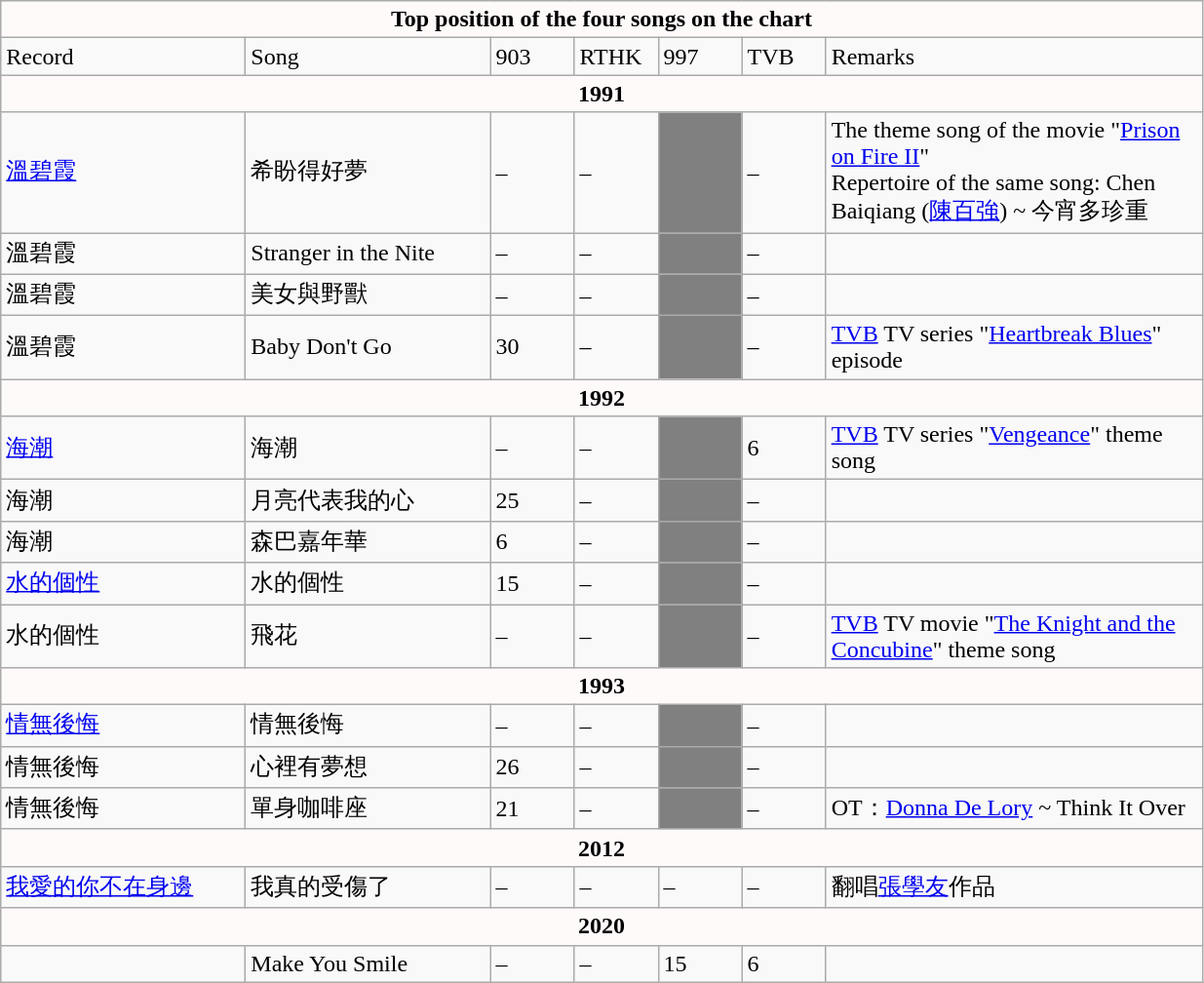<table class="wikitable">
<tr>
<th style="background:snow; color:black" colspan="7"><strong>Top position of the four songs on the chart</strong></th>
</tr>
<tr>
<td width="160">Record</td>
<td width="160">Song</td>
<td width="50">903</td>
<td width="50">RTHK</td>
<td width="50">997</td>
<td width="50">TVB</td>
<td width="250">Remarks</td>
</tr>
<tr>
<th style="background:snow; color:black" colspan="7"><strong>1991</strong></th>
</tr>
<tr>
<td><a href='#'>溫碧霞</a></td>
<td>希盼得好夢</td>
<td>–</td>
<td>–</td>
<td style="background:#808080"></td>
<td>–</td>
<td>The theme song of the movie "<a href='#'>Prison on Fire II</a>"<br>Repertoire of the same song: Chen Baiqiang (<a href='#'>陳百強</a>) ~ 今宵多珍重</td>
</tr>
<tr>
<td>溫碧霞</td>
<td>Stranger in the Nite</td>
<td>–</td>
<td>–</td>
<td style="background:#808080"></td>
<td>–</td>
<td></td>
</tr>
<tr>
<td>溫碧霞</td>
<td>美女與野獸</td>
<td>–</td>
<td>–</td>
<td style="background:#808080"></td>
<td>–</td>
<td></td>
</tr>
<tr>
<td>溫碧霞</td>
<td>Baby Don't Go</td>
<td>30</td>
<td>–</td>
<td style="background:#808080"></td>
<td>–</td>
<td><a href='#'>TVB</a> TV series "<a href='#'>Heartbreak Blues</a>" episode</td>
</tr>
<tr>
<th style="background:snow; color:black" colspan="7"><strong>1992</strong></th>
</tr>
<tr>
<td><a href='#'>海潮</a></td>
<td>海潮</td>
<td>–</td>
<td>–</td>
<td style="background:#808080"></td>
<td>6</td>
<td><a href='#'>TVB</a> TV series "<a href='#'>Vengeance</a>" theme song</td>
</tr>
<tr>
<td>海潮</td>
<td>月亮代表我的心</td>
<td>25</td>
<td>–</td>
<td style="background:#808080"></td>
<td>–</td>
<td></td>
</tr>
<tr>
<td>海潮</td>
<td>森巴嘉年華</td>
<td>6</td>
<td>–</td>
<td style="background:#808080"></td>
<td>–</td>
<td></td>
</tr>
<tr>
<td><a href='#'>水的個性</a></td>
<td>水的個性</td>
<td>15</td>
<td>–</td>
<td style="background:#808080"></td>
<td>–</td>
<td></td>
</tr>
<tr>
<td>水的個性</td>
<td>飛花</td>
<td>–</td>
<td>–</td>
<td style="background:#808080"></td>
<td>–</td>
<td><a href='#'>TVB</a> TV movie "<a href='#'>The Knight and the Concubine</a>" theme song</td>
</tr>
<tr>
<th style="background:snow; color:black" colspan="7"><strong>1993</strong></th>
</tr>
<tr>
<td><a href='#'>情無後悔</a></td>
<td>情無後悔</td>
<td>–</td>
<td>–</td>
<td style="background:#808080"></td>
<td>–</td>
<td></td>
</tr>
<tr>
<td>情無後悔</td>
<td>心裡有夢想</td>
<td>26</td>
<td>–</td>
<td style="background:#808080"></td>
<td>–</td>
<td></td>
</tr>
<tr>
<td>情無後悔</td>
<td>單身咖啡座</td>
<td>21</td>
<td>–</td>
<td style="background:#808080"></td>
<td>–</td>
<td>OT：<a href='#'>Donna De Lory</a> ~ Think It Over</td>
</tr>
<tr>
<th style="background:snow; color:black" colspan="7"><strong>2012</strong></th>
</tr>
<tr>
<td><a href='#'>我愛的你不在身邊</a></td>
<td>我真的受傷了</td>
<td>–</td>
<td>–</td>
<td>–</td>
<td>–</td>
<td>翻唱<a href='#'>張學友</a>作品</td>
</tr>
<tr>
<th style="background:snow; color:black" colspan="7"><strong>2020</strong></th>
</tr>
<tr>
<td></td>
<td>Make You Smile</td>
<td>–</td>
<td>–</td>
<td>15</td>
<td>6</td>
<td></td>
</tr>
</table>
